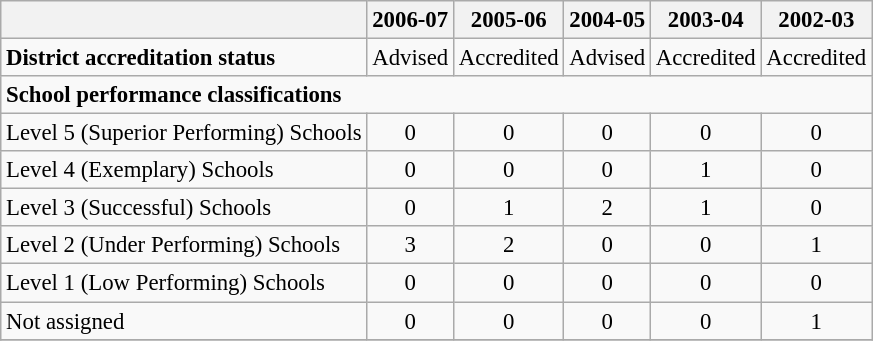<table class="wikitable" style="font-size: 95%;">
<tr>
<th></th>
<th>2006-07</th>
<th>2005-06</th>
<th>2004-05</th>
<th>2003-04</th>
<th>2002-03</th>
</tr>
<tr>
<td align="left"><strong>District accreditation status</strong></td>
<td align="center">Advised</td>
<td align="center">Accredited</td>
<td align="center">Advised</td>
<td align="center">Accredited</td>
<td align="center">Accredited</td>
</tr>
<tr>
<td align="left" colspan="6"><strong>School performance classifications</strong></td>
</tr>
<tr>
<td align="left">Level 5 (Superior Performing) Schools</td>
<td align="center">0</td>
<td align="center">0</td>
<td align="center">0</td>
<td align="center">0</td>
<td align="center">0</td>
</tr>
<tr>
<td align="left">Level 4 (Exemplary) Schools</td>
<td align="center">0</td>
<td align="center">0</td>
<td align="center">0</td>
<td align="center">1</td>
<td align="center">0</td>
</tr>
<tr>
<td align="left">Level 3 (Successful) Schools</td>
<td align="center">0</td>
<td align="center">1</td>
<td align="center">2</td>
<td align="center">1</td>
<td align="center">0</td>
</tr>
<tr>
<td align="left">Level 2 (Under Performing) Schools</td>
<td align="center">3</td>
<td align="center">2</td>
<td align="center">0</td>
<td align="center">0</td>
<td align="center">1</td>
</tr>
<tr>
<td align="left">Level 1 (Low Performing) Schools</td>
<td align="center">0</td>
<td align="center">0</td>
<td align="center">0</td>
<td align="center">0</td>
<td align="center">0</td>
</tr>
<tr>
<td align="left">Not assigned</td>
<td align="center">0</td>
<td align="center">0</td>
<td align="center">0</td>
<td align="center">0</td>
<td align="center">1</td>
</tr>
<tr>
</tr>
</table>
